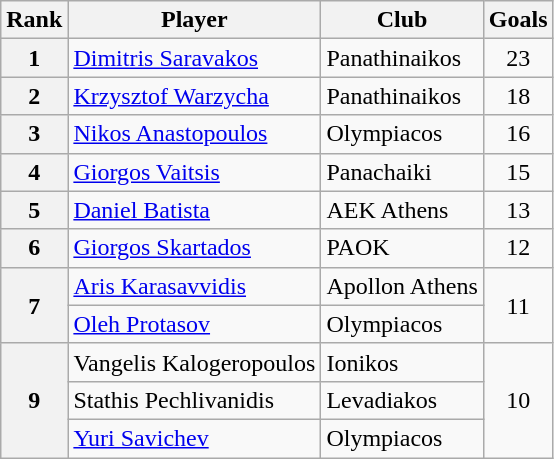<table class="wikitable" style="text-align:center">
<tr>
<th>Rank</th>
<th>Player</th>
<th>Club</th>
<th>Goals</th>
</tr>
<tr>
<th>1</th>
<td align="left"> <a href='#'>Dimitris Saravakos</a></td>
<td align="left">Panathinaikos</td>
<td>23</td>
</tr>
<tr>
<th>2</th>
<td align="left"> <a href='#'>Krzysztof Warzycha</a></td>
<td align="left">Panathinaikos</td>
<td>18</td>
</tr>
<tr>
<th>3</th>
<td align="left"> <a href='#'>Nikos Anastopoulos</a></td>
<td align="left">Olympiacos</td>
<td>16</td>
</tr>
<tr>
<th>4</th>
<td align="left"> <a href='#'>Giorgos Vaitsis</a></td>
<td align="left">Panachaiki</td>
<td>15</td>
</tr>
<tr>
<th>5</th>
<td align="left"> <a href='#'>Daniel Batista</a></td>
<td align="left">AEK Athens</td>
<td>13</td>
</tr>
<tr>
<th>6</th>
<td align="left"> <a href='#'>Giorgos Skartados</a></td>
<td align="left">PAOK</td>
<td>12</td>
</tr>
<tr>
<th rowspan="2">7</th>
<td align="left"> <a href='#'>Aris Karasavvidis</a></td>
<td align="left">Apollon Athens</td>
<td rowspan="2">11</td>
</tr>
<tr>
<td align="left"> <a href='#'>Oleh Protasov</a></td>
<td align="left">Olympiacos</td>
</tr>
<tr>
<th rowspan="3">9</th>
<td align="left"> Vangelis Kalogeropoulos</td>
<td align="left">Ionikos</td>
<td rowspan="3">10</td>
</tr>
<tr>
<td align="left"> Stathis Pechlivanidis</td>
<td align="left">Levadiakos</td>
</tr>
<tr>
<td align="left"> <a href='#'>Yuri Savichev</a></td>
<td align="left">Olympiacos</td>
</tr>
</table>
